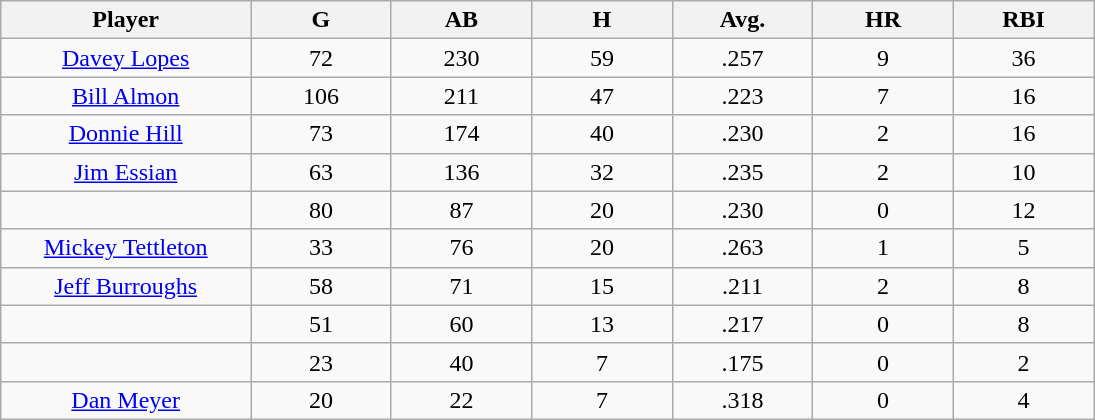<table class="wikitable sortable">
<tr>
<th bgcolor="#DDDDFF" width="16%">Player</th>
<th bgcolor="#DDDDFF" width="9%">G</th>
<th bgcolor="#DDDDFF" width="9%">AB</th>
<th bgcolor="#DDDDFF" width="9%">H</th>
<th bgcolor="#DDDDFF" width="9%">Avg.</th>
<th bgcolor="#DDDDFF" width="9%">HR</th>
<th bgcolor="#DDDDFF" width="9%">RBI</th>
</tr>
<tr align="center">
<td><a href='#'>Davey Lopes</a></td>
<td>72</td>
<td>230</td>
<td>59</td>
<td>.257</td>
<td>9</td>
<td>36</td>
</tr>
<tr align=center>
<td><a href='#'>Bill Almon</a></td>
<td>106</td>
<td>211</td>
<td>47</td>
<td>.223</td>
<td>7</td>
<td>16</td>
</tr>
<tr align=center>
<td><a href='#'>Donnie Hill</a></td>
<td>73</td>
<td>174</td>
<td>40</td>
<td>.230</td>
<td>2</td>
<td>16</td>
</tr>
<tr align=center>
<td><a href='#'>Jim Essian</a></td>
<td>63</td>
<td>136</td>
<td>32</td>
<td>.235</td>
<td>2</td>
<td>10</td>
</tr>
<tr align=center>
<td></td>
<td>80</td>
<td>87</td>
<td>20</td>
<td>.230</td>
<td>0</td>
<td>12</td>
</tr>
<tr align="center">
<td><a href='#'>Mickey Tettleton</a></td>
<td>33</td>
<td>76</td>
<td>20</td>
<td>.263</td>
<td>1</td>
<td>5</td>
</tr>
<tr align=center>
<td><a href='#'>Jeff Burroughs</a></td>
<td>58</td>
<td>71</td>
<td>15</td>
<td>.211</td>
<td>2</td>
<td>8</td>
</tr>
<tr align=center>
<td></td>
<td>51</td>
<td>60</td>
<td>13</td>
<td>.217</td>
<td>0</td>
<td>8</td>
</tr>
<tr align="center">
<td></td>
<td>23</td>
<td>40</td>
<td>7</td>
<td>.175</td>
<td>0</td>
<td>2</td>
</tr>
<tr align="center">
<td><a href='#'>Dan Meyer</a></td>
<td>20</td>
<td>22</td>
<td>7</td>
<td>.318</td>
<td>0</td>
<td>4</td>
</tr>
</table>
